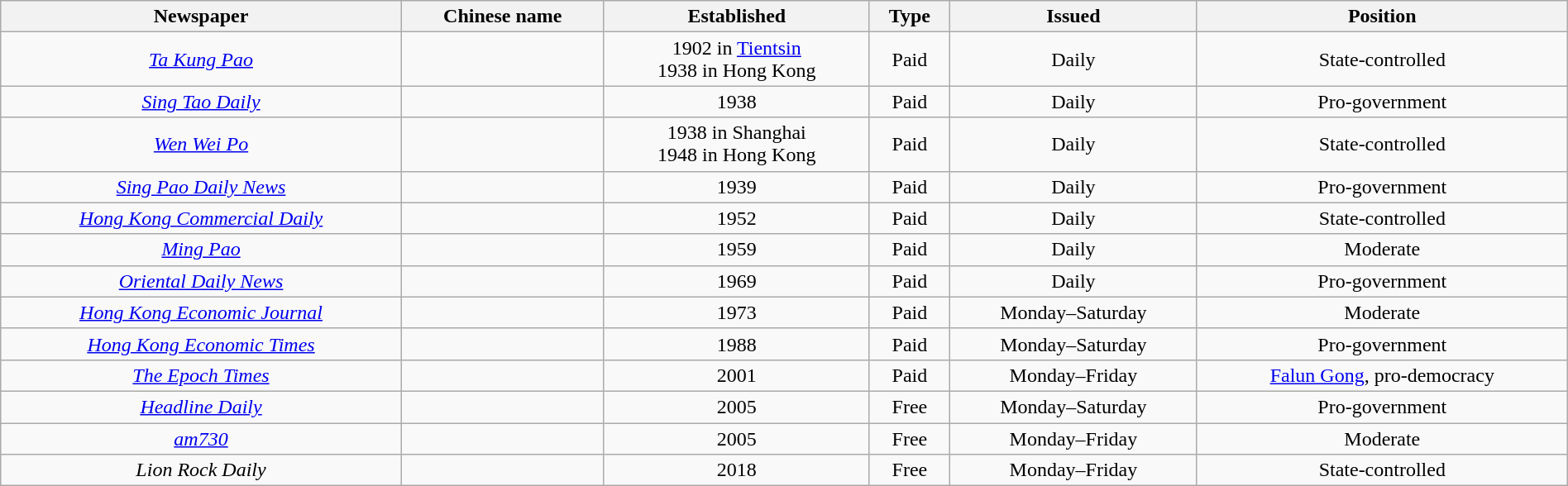<table class="wikitable" style=" width:100%; text-align:center; margin:0 auto">
<tr>
<th>Newspaper</th>
<th>Chinese name</th>
<th>Established</th>
<th>Type</th>
<th>Issued</th>
<th>Position</th>
</tr>
<tr>
<td><em><a href='#'>Ta Kung Pao</a></em></td>
<td></td>
<td>1902 in <a href='#'>Tientsin</a><br>1938 in Hong Kong</td>
<td>Paid</td>
<td>Daily</td>
<td>State-controlled</td>
</tr>
<tr>
<td><em><a href='#'>Sing Tao Daily</a></em></td>
<td></td>
<td>1938</td>
<td>Paid</td>
<td>Daily</td>
<td>Pro-government</td>
</tr>
<tr>
<td><em><a href='#'>Wen Wei Po</a></em></td>
<td></td>
<td>1938 in Shanghai<br>1948 in Hong Kong</td>
<td>Paid</td>
<td>Daily</td>
<td>State-controlled</td>
</tr>
<tr>
<td><em><a href='#'>Sing Pao Daily News</a></em></td>
<td></td>
<td>1939</td>
<td>Paid</td>
<td>Daily</td>
<td>Pro-government</td>
</tr>
<tr>
<td><em><a href='#'>Hong Kong Commercial Daily</a></em></td>
<td></td>
<td>1952</td>
<td>Paid</td>
<td>Daily</td>
<td>State-controlled</td>
</tr>
<tr>
<td><em><a href='#'>Ming Pao</a></em></td>
<td></td>
<td>1959</td>
<td>Paid</td>
<td>Daily</td>
<td>Moderate</td>
</tr>
<tr>
<td><em><a href='#'>Oriental Daily News</a></em></td>
<td></td>
<td>1969</td>
<td>Paid</td>
<td>Daily</td>
<td>Pro-government</td>
</tr>
<tr>
<td><em><a href='#'>Hong Kong Economic Journal</a></em></td>
<td></td>
<td>1973</td>
<td>Paid</td>
<td>Monday–Saturday</td>
<td>Moderate</td>
</tr>
<tr>
<td><em><a href='#'>Hong Kong Economic Times</a></em></td>
<td></td>
<td>1988</td>
<td>Paid</td>
<td>Monday–Saturday</td>
<td>Pro-government</td>
</tr>
<tr>
<td><em><a href='#'>The Epoch Times</a></em></td>
<td></td>
<td>2001</td>
<td>Paid</td>
<td>Monday–Friday</td>
<td><a href='#'>Falun Gong</a>, pro-democracy</td>
</tr>
<tr>
<td><em><a href='#'>Headline Daily</a></em></td>
<td></td>
<td>2005</td>
<td>Free</td>
<td>Monday–Saturday</td>
<td>Pro-government</td>
</tr>
<tr>
<td><em><a href='#'>am730</a></em></td>
<td></td>
<td>2005</td>
<td>Free</td>
<td>Monday–Friday</td>
<td>Moderate</td>
</tr>
<tr>
<td><em>Lion Rock Daily</em></td>
<td></td>
<td>2018</td>
<td>Free</td>
<td>Monday–Friday</td>
<td>State-controlled</td>
</tr>
</table>
